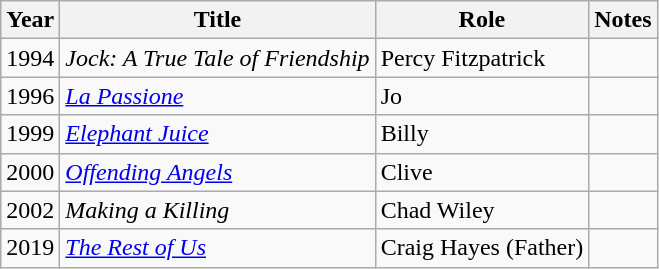<table class="wikitable sortable">
<tr>
<th>Year</th>
<th>Title</th>
<th>Role</th>
<th>Notes</th>
</tr>
<tr>
<td>1994</td>
<td><em>Jock: A True Tale of Friendship</em></td>
<td>Percy Fitzpatrick</td>
<td></td>
</tr>
<tr>
<td>1996</td>
<td><a href='#'><em>La Passione</em></a></td>
<td>Jo</td>
<td></td>
</tr>
<tr>
<td>1999</td>
<td><em><a href='#'>Elephant Juice</a></em></td>
<td>Billy</td>
<td></td>
</tr>
<tr>
<td>2000</td>
<td><em><a href='#'>Offending Angels</a></em></td>
<td>Clive</td>
<td></td>
</tr>
<tr>
<td>2002</td>
<td><em>Making a Killing</em></td>
<td>Chad Wiley</td>
<td></td>
</tr>
<tr>
<td>2019</td>
<td><a href='#'><em>The Rest of Us</em></a></td>
<td>Craig Hayes (Father)</td>
<td></td>
</tr>
</table>
